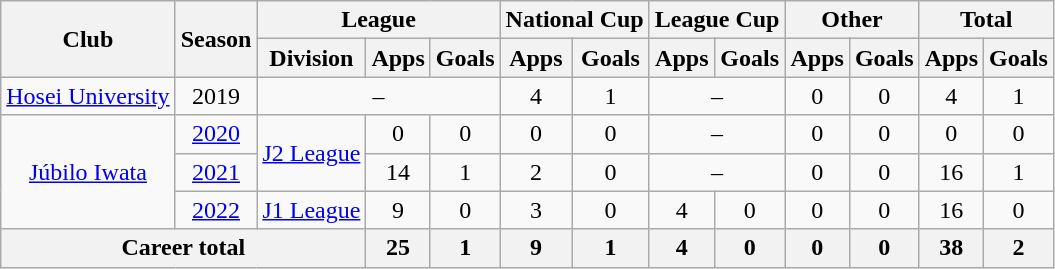<table class="wikitable" style="text-align: center">
<tr>
<th rowspan="2">Club</th>
<th rowspan="2">Season</th>
<th colspan="3">League</th>
<th colspan="2">National Cup</th>
<th colspan="2">League Cup</th>
<th colspan="2">Other</th>
<th colspan="2">Total</th>
</tr>
<tr>
<th>Division</th>
<th>Apps</th>
<th>Goals</th>
<th>Apps</th>
<th>Goals</th>
<th>Apps</th>
<th>Goals</th>
<th>Apps</th>
<th>Goals</th>
<th>Apps</th>
<th>Goals</th>
</tr>
<tr>
<td><a href='#'>Hosei University</a></td>
<td>2019</td>
<td colspan="3">–</td>
<td>4</td>
<td>1</td>
<td colspan="2">–</td>
<td>0</td>
<td>0</td>
<td>4</td>
<td>1</td>
</tr>
<tr>
<td rowspan="3"><a href='#'>Júbilo Iwata</a></td>
<td><a href='#'>2020</a></td>
<td rowspan="2"><a href='#'>J2 League</a></td>
<td>0</td>
<td>0</td>
<td>0</td>
<td>0</td>
<td colspan="2">–</td>
<td>0</td>
<td>0</td>
<td>0</td>
<td>0</td>
</tr>
<tr>
<td><a href='#'>2021</a></td>
<td>14</td>
<td>1</td>
<td>2</td>
<td>0</td>
<td colspan="2">–</td>
<td>0</td>
<td>0</td>
<td>16</td>
<td>1</td>
</tr>
<tr>
<td><a href='#'>2022</a></td>
<td><a href='#'>J1 League</a></td>
<td>9</td>
<td>0</td>
<td>3</td>
<td>0</td>
<td>4</td>
<td>0</td>
<td>0</td>
<td>0</td>
<td>16</td>
<td>0</td>
</tr>
<tr>
<th colspan="3">Career total</th>
<th>25</th>
<th>1</th>
<th>9</th>
<th>1</th>
<th>4</th>
<th>0</th>
<th>0</th>
<th>0</th>
<th>38</th>
<th>2</th>
</tr>
</table>
